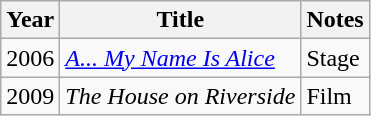<table class="wikitable">
<tr>
<th>Year</th>
<th>Title</th>
<th>Notes</th>
</tr>
<tr>
<td>2006</td>
<td><em><a href='#'>A... My Name Is Alice</a></em></td>
<td>Stage</td>
</tr>
<tr>
<td>2009</td>
<td><em>The House on Riverside</em></td>
<td>Film</td>
</tr>
</table>
